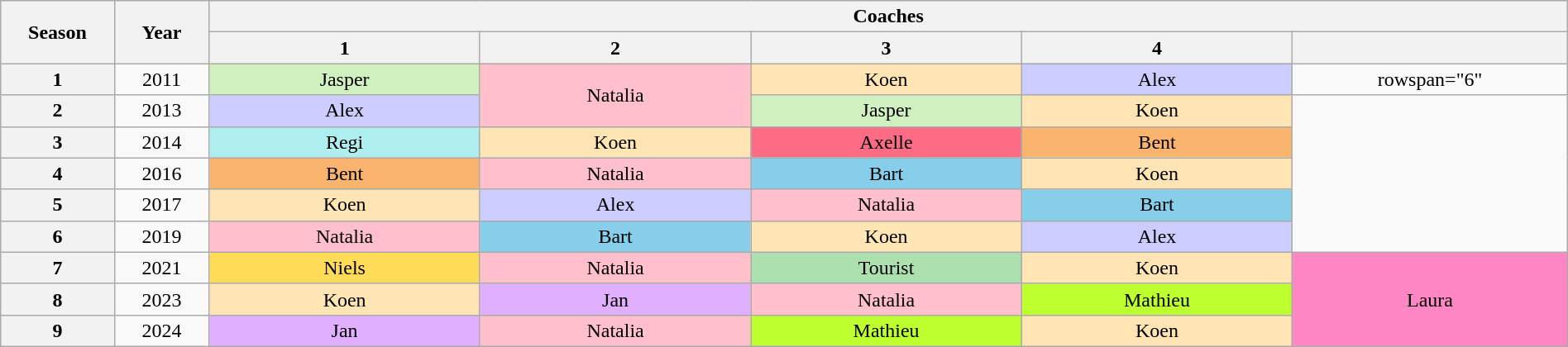<table class="wikitable collapsible collapsed" style="text-align:center; width:100%">
<tr>
<th width="2%" rowspan="2">Season</th>
<th width="2%" rowspan="2">Year</th>
<th colspan="5">Coaches</th>
</tr>
<tr>
<th width="7%">1</th>
<th width="7%">2</th>
<th width="7%">3</th>
<th width="7%">4</th>
<th width="7%"></th>
</tr>
<tr>
<th>1</th>
<td>2011</td>
<td style="background:#d0f0c0">Jasper</td>
<td rowspan="2" style="background:pink">Natalia</td>
<td style="background:#ffe5b4">Koen</td>
<td style="background:#ccccff">Alex</td>
<td>rowspan="6" </td>
</tr>
<tr>
<th>2</th>
<td>2013</td>
<td style="background:#ccccff">Alex</td>
<td style="background:#d0f0c0">Jasper</td>
<td style="background:#ffe5b4">Koen</td>
</tr>
<tr>
<th>3</th>
<td>2014</td>
<td style="background:#afeeee">Regi</td>
<td style="background:#ffe5b4">Koen</td>
<td style="background:#FC6C85">Axelle</td>
<td style="background:#fbb46e">Bent</td>
</tr>
<tr>
<th>4</th>
<td>2016</td>
<td style="background:#fbb46e">Bent</td>
<td style="background:pink">Natalia</td>
<td style="background:#87ceeb">Bart</td>
<td style="background:#ffe5b4">Koen</td>
</tr>
<tr>
<th>5</th>
<td>2017</td>
<td style="background:#ffe5b4">Koen</td>
<td style="background:#ccccff">Alex</td>
<td style="background:pink">Natalia</td>
<td style="background:#87ceeb">Bart</td>
</tr>
<tr>
<th>6</th>
<td>2019</td>
<td style="background:pink">Natalia</td>
<td style="background:#87ceeb">Bart</td>
<td style="background:#ffe5b4">Koen</td>
<td style="background:#ccccff">Alex</td>
</tr>
<tr>
<th>7</th>
<td>2021</td>
<td style="background:#ffdb58">Niels</td>
<td style="background: Pink">Natalia</td>
<td style="background:#ace1af">Tourist</td>
<td style="background:#ffe5b4">Koen</td>
<td rowspan="3" style="background:#FF87C3">Laura</td>
</tr>
<tr>
<th>8</th>
<td>2023</td>
<td style="background:#ffe5b4">Koen</td>
<td style="background:#e0b0ff">Jan</td>
<td style="background:pink">Natalia</td>
<td style="background:#bdff2f">Mathieu</td>
</tr>
<tr>
<th>9</th>
<td>2024</td>
<td rowspan="2" style="background:#e0b0ff">Jan</td>
<td style="background: Pink">Natalia</td>
<td style="background:#bdff2f">Mathieu</td>
<td style="background:#ffe5b4">Koen</td>
</tr>
</table>
